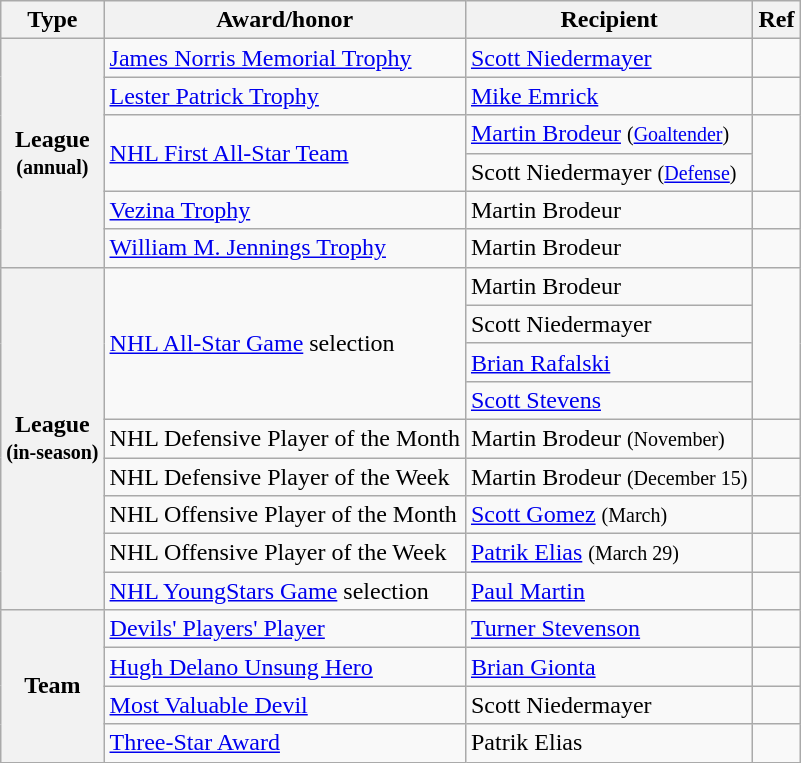<table class="wikitable">
<tr>
<th scope="col">Type</th>
<th scope="col">Award/honor</th>
<th scope="col">Recipient</th>
<th scope="col">Ref</th>
</tr>
<tr>
<th scope="row" rowspan="6">League<br><small>(annual)</small></th>
<td><a href='#'>James Norris Memorial Trophy</a></td>
<td><a href='#'>Scott Niedermayer</a></td>
<td></td>
</tr>
<tr>
<td><a href='#'>Lester Patrick Trophy</a></td>
<td><a href='#'>Mike Emrick</a></td>
<td></td>
</tr>
<tr>
<td rowspan="2"><a href='#'>NHL First All-Star Team</a></td>
<td><a href='#'>Martin Brodeur</a> <small>(<a href='#'>Goaltender</a>)</small></td>
<td rowspan="2"></td>
</tr>
<tr>
<td>Scott Niedermayer <small>(<a href='#'>Defense</a>)</small></td>
</tr>
<tr>
<td><a href='#'>Vezina Trophy</a></td>
<td>Martin Brodeur</td>
<td></td>
</tr>
<tr>
<td><a href='#'>William M. Jennings Trophy</a></td>
<td>Martin Brodeur</td>
<td></td>
</tr>
<tr>
<th scope="row" rowspan="9">League<br><small>(in-season)</small></th>
<td rowspan="4"><a href='#'>NHL All-Star Game</a> selection</td>
<td>Martin Brodeur</td>
<td rowspan="4"></td>
</tr>
<tr>
<td>Scott Niedermayer</td>
</tr>
<tr>
<td><a href='#'>Brian Rafalski</a></td>
</tr>
<tr>
<td><a href='#'>Scott Stevens</a></td>
</tr>
<tr>
<td>NHL Defensive Player of the Month</td>
<td>Martin Brodeur <small>(November)</small></td>
<td></td>
</tr>
<tr>
<td>NHL Defensive Player of the Week</td>
<td>Martin Brodeur <small>(December 15)</small></td>
<td></td>
</tr>
<tr>
<td>NHL Offensive Player of the Month</td>
<td><a href='#'>Scott Gomez</a> <small>(March)</small></td>
<td></td>
</tr>
<tr>
<td>NHL Offensive Player of the Week</td>
<td><a href='#'>Patrik Elias</a> <small>(March 29)</small></td>
<td></td>
</tr>
<tr>
<td><a href='#'>NHL YoungStars Game</a> selection</td>
<td><a href='#'>Paul Martin</a></td>
<td></td>
</tr>
<tr>
<th scope="row" rowspan="5">Team</th>
<td><a href='#'>Devils' Players' Player</a></td>
<td><a href='#'>Turner Stevenson</a></td>
<td></td>
</tr>
<tr>
<td><a href='#'>Hugh Delano Unsung Hero</a></td>
<td><a href='#'>Brian Gionta</a></td>
<td></td>
</tr>
<tr>
<td><a href='#'>Most Valuable Devil</a></td>
<td>Scott Niedermayer</td>
<td></td>
</tr>
<tr>
<td><a href='#'>Three-Star Award</a></td>
<td>Patrik Elias</td>
<td></td>
</tr>
</table>
